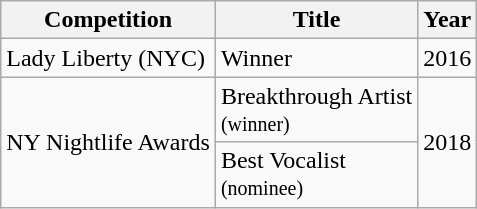<table class="wikitable">
<tr>
<th>Competition</th>
<th>Title</th>
<th>Year</th>
</tr>
<tr>
<td>Lady Liberty (NYC)</td>
<td>Winner</td>
<td>2016</td>
</tr>
<tr>
<td rowspan="2">NY Nightlife Awards</td>
<td>Breakthrough Artist<br><small>(winner)</small></td>
<td rowspan="2">2018</td>
</tr>
<tr>
<td>Best Vocalist<br><small>(nominee)</small></td>
</tr>
</table>
